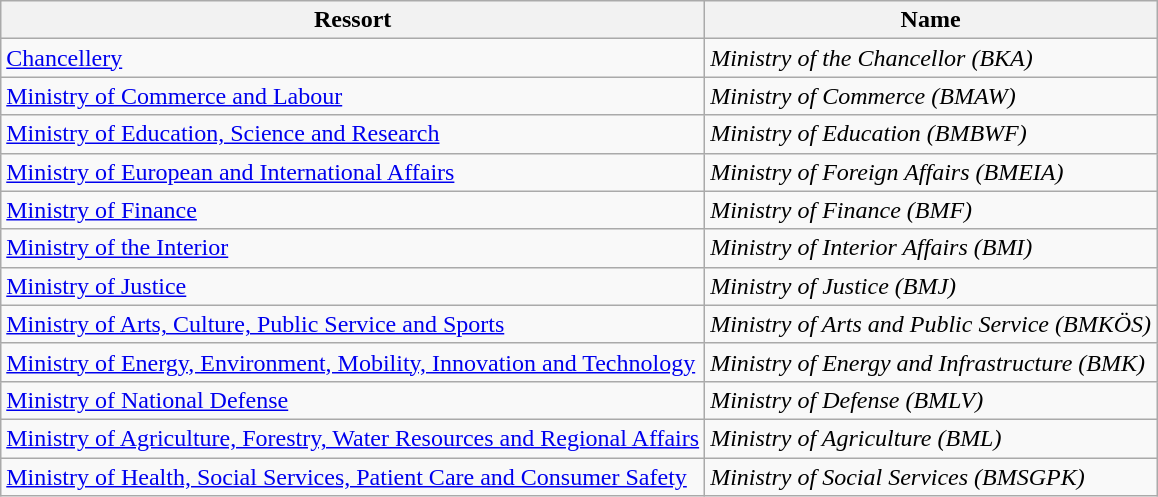<table class="wikitable sortable zebra">
<tr>
<th>Ressort</th>
<th>Name</th>
</tr>
<tr>
<td nowrap><a href='#'> Chancellery</a></td>
<td><em>Ministry of the Chancellor (BKA)</em></td>
</tr>
<tr>
<td nowrap><a href='#'> Ministry of Commerce and Labour</a></td>
<td><em>Ministry of Commerce (BMAW)</em></td>
</tr>
<tr>
<td nowrap><a href='#'>Ministry of Education, Science and Research</a></td>
<td><em>Ministry of Education (BMBWF)</em></td>
</tr>
<tr>
<td nowrap><a href='#'> Ministry of European and International Affairs</a></td>
<td><em>Ministry of Foreign Affairs (BMEIA)</em></td>
</tr>
<tr>
<td nowrap><a href='#'> Ministry of Finance</a></td>
<td><em>Ministry of Finance (BMF)</em></td>
</tr>
<tr>
<td nowrap><a href='#'> Ministry of the Interior</a></td>
<td><em>Ministry of Interior Affairs (BMI)</em></td>
</tr>
<tr>
<td nowrap><a href='#'> Ministry of Justice</a></td>
<td><em>Ministry of Justice (BMJ)</em></td>
</tr>
<tr>
<td nowrap><a href='#'> Ministry of Arts, Culture, Public Service and Sports</a></td>
<td><em>Ministry of Arts and Public Service (BMKÖS)</em></td>
</tr>
<tr>
<td nowrap><a href='#'> Ministry of Energy, Environment, Mobility, Innovation and Technology</a></td>
<td><em>Ministry of Energy and Infrastructure (BMK)</em></td>
</tr>
<tr>
<td nowrap><a href='#'> Ministry of National Defense</a></td>
<td><em>Ministry of Defense (BMLV)</em></td>
</tr>
<tr>
<td nowrap><a href='#'> Ministry of Agriculture, Forestry, Water Resources and Regional Affairs</a></td>
<td><em>Ministry of Agriculture (BML)</em></td>
</tr>
<tr>
<td nowrap><a href='#'> Ministry of Health, Social Services, Patient Care and Consumer Safety</a></td>
<td><em>Ministry of Social Services (BMSGPK)</em></td>
</tr>
</table>
